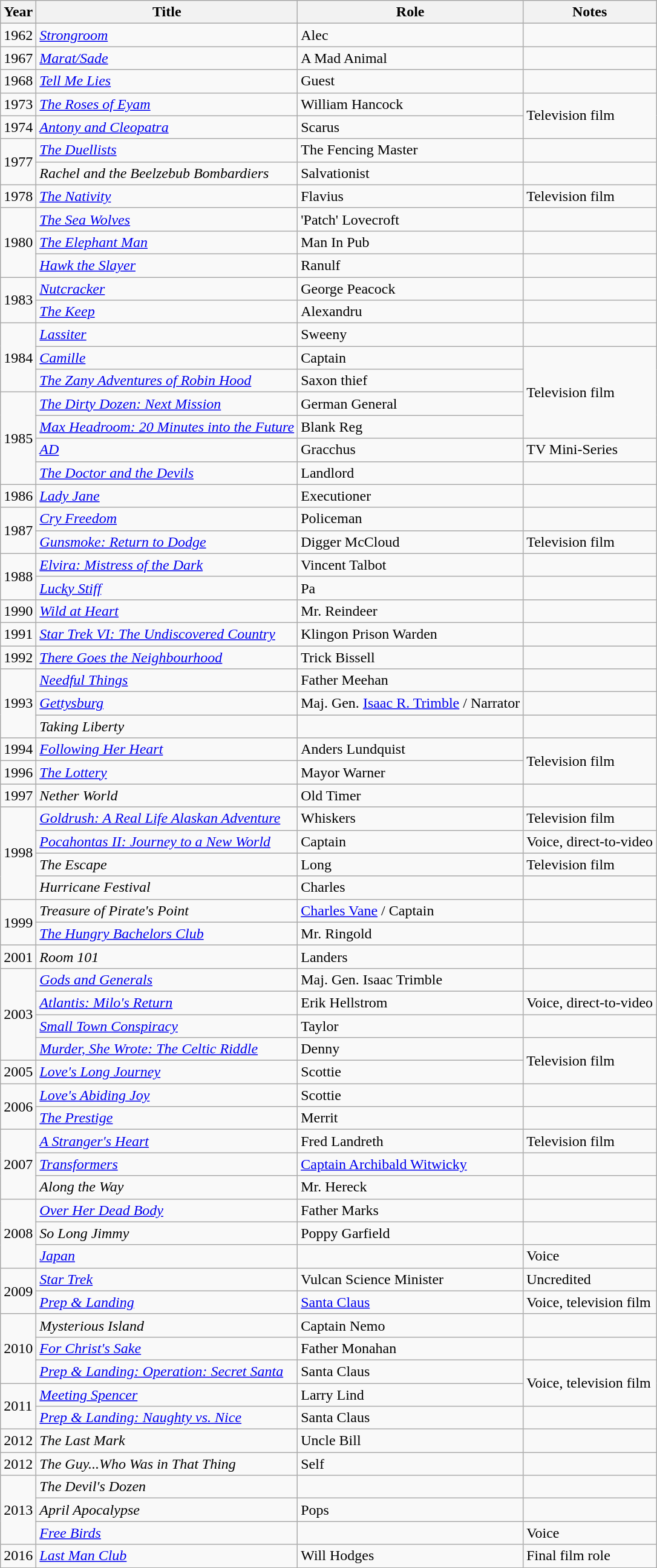<table class="wikitable sortable">
<tr>
<th>Year</th>
<th>Title</th>
<th>Role</th>
<th class="unsortable">Notes</th>
</tr>
<tr>
<td>1962</td>
<td><em><a href='#'>Strongroom</a></em></td>
<td>Alec</td>
<td></td>
</tr>
<tr>
<td>1967</td>
<td><em><a href='#'>Marat/Sade</a></em></td>
<td>A Mad Animal</td>
<td></td>
</tr>
<tr>
<td>1968</td>
<td><em><a href='#'>Tell Me Lies</a></em></td>
<td>Guest</td>
<td></td>
</tr>
<tr>
<td>1973</td>
<td><em><a href='#'>The Roses of Eyam</a></em></td>
<td>William Hancock</td>
<td rowspan="2">Television film</td>
</tr>
<tr>
<td>1974</td>
<td><em><a href='#'>Antony and Cleopatra</a></em></td>
<td>Scarus</td>
</tr>
<tr>
<td rowspan="2">1977</td>
<td><em><a href='#'>The Duellists</a></em></td>
<td>The Fencing Master</td>
<td></td>
</tr>
<tr>
<td><em>Rachel and the Beelzebub Bombardiers</em></td>
<td>Salvationist</td>
<td></td>
</tr>
<tr>
<td>1978</td>
<td><em><a href='#'>The Nativity</a></em></td>
<td>Flavius</td>
<td>Television film</td>
</tr>
<tr>
<td rowspan="3">1980</td>
<td><em><a href='#'>The Sea Wolves</a></em></td>
<td>'Patch' Lovecroft</td>
<td></td>
</tr>
<tr>
<td><em><a href='#'>The Elephant Man</a></em></td>
<td>Man In Pub</td>
<td></td>
</tr>
<tr>
<td><em><a href='#'>Hawk the Slayer</a></em></td>
<td>Ranulf</td>
<td></td>
</tr>
<tr>
<td rowspan="2">1983</td>
<td><em><a href='#'>Nutcracker</a></em></td>
<td>George Peacock</td>
<td></td>
</tr>
<tr>
<td><em><a href='#'>The Keep</a></em></td>
<td>Alexandru</td>
<td></td>
</tr>
<tr>
<td rowspan="3">1984</td>
<td><em><a href='#'>Lassiter</a></em></td>
<td>Sweeny</td>
<td></td>
</tr>
<tr>
<td><em><a href='#'>Camille</a></em></td>
<td>Captain</td>
<td rowspan="4">Television film</td>
</tr>
<tr>
<td><em><a href='#'>The Zany Adventures of Robin Hood</a></em></td>
<td>Saxon thief</td>
</tr>
<tr>
<td rowspan="4">1985</td>
<td><em><a href='#'>The Dirty Dozen: Next Mission</a></em></td>
<td>German General</td>
</tr>
<tr>
<td><em><a href='#'>Max Headroom: 20 Minutes into the Future</a></em></td>
<td>Blank Reg</td>
</tr>
<tr>
<td><em><a href='#'>AD</a></em></td>
<td>Gracchus</td>
<td>TV Mini-Series</td>
</tr>
<tr>
<td><em><a href='#'>The Doctor and the Devils</a></em></td>
<td>Landlord</td>
<td></td>
</tr>
<tr>
<td>1986</td>
<td><em><a href='#'>Lady Jane</a></em></td>
<td>Executioner</td>
<td></td>
</tr>
<tr>
<td rowspan="2">1987</td>
<td><em><a href='#'>Cry Freedom</a></em></td>
<td>Policeman</td>
<td></td>
</tr>
<tr>
<td><em><a href='#'>Gunsmoke: Return to Dodge</a></em></td>
<td>Digger McCloud</td>
<td>Television film</td>
</tr>
<tr>
<td rowspan="2">1988</td>
<td><em><a href='#'>Elvira: Mistress of the Dark</a></em></td>
<td>Vincent Talbot</td>
<td></td>
</tr>
<tr>
<td><em><a href='#'>Lucky Stiff</a></em></td>
<td>Pa</td>
<td></td>
</tr>
<tr>
<td>1990</td>
<td><em><a href='#'>Wild at Heart</a></em></td>
<td>Mr. Reindeer</td>
<td></td>
</tr>
<tr>
<td>1991</td>
<td><em><a href='#'>Star Trek VI: The Undiscovered Country</a></em></td>
<td>Klingon Prison Warden</td>
<td></td>
</tr>
<tr>
<td>1992</td>
<td><em><a href='#'>There Goes the Neighbourhood</a></em></td>
<td>Trick Bissell</td>
<td></td>
</tr>
<tr>
<td rowspan="3">1993</td>
<td><em><a href='#'>Needful Things</a></em></td>
<td>Father Meehan</td>
<td></td>
</tr>
<tr>
<td><em><a href='#'>Gettysburg</a></em></td>
<td>Maj. Gen. <a href='#'>Isaac R. Trimble</a> / Narrator</td>
<td></td>
</tr>
<tr>
<td><em>Taking Liberty</em></td>
<td></td>
<td></td>
</tr>
<tr>
<td>1994</td>
<td><em><a href='#'>Following Her Heart</a></em></td>
<td>Anders Lundquist</td>
<td rowspan="2">Television film</td>
</tr>
<tr>
<td>1996</td>
<td><em><a href='#'>The Lottery</a></em></td>
<td>Mayor Warner</td>
</tr>
<tr>
<td>1997</td>
<td><em>Nether World</em></td>
<td>Old Timer</td>
<td></td>
</tr>
<tr>
<td rowspan="4">1998</td>
<td><em><a href='#'>Goldrush: A Real Life Alaskan Adventure</a></em></td>
<td>Whiskers</td>
<td>Television film</td>
</tr>
<tr>
<td><em><a href='#'>Pocahontas II: Journey to a New World</a></em></td>
<td>Captain</td>
<td>Voice, direct-to-video</td>
</tr>
<tr>
<td><em>The Escape</em></td>
<td>Long</td>
<td>Television film</td>
</tr>
<tr>
<td><em>Hurricane Festival</em></td>
<td>Charles</td>
<td></td>
</tr>
<tr>
<td rowspan="2">1999</td>
<td><em>Treasure of Pirate's Point</em></td>
<td><a href='#'>Charles Vane</a> / Captain</td>
<td></td>
</tr>
<tr>
<td><em><a href='#'>The Hungry Bachelors Club</a></em></td>
<td>Mr. Ringold</td>
<td></td>
</tr>
<tr>
<td>2001</td>
<td><em>Room 101</em></td>
<td>Landers</td>
<td></td>
</tr>
<tr>
<td rowspan="4">2003</td>
<td><em><a href='#'>Gods and Generals</a></em></td>
<td>Maj. Gen. Isaac Trimble</td>
<td></td>
</tr>
<tr>
<td><em><a href='#'>Atlantis: Milo's Return</a></em></td>
<td>Erik Hellstrom</td>
<td>Voice, direct-to-video</td>
</tr>
<tr>
<td><em><a href='#'>Small Town Conspiracy</a></em></td>
<td>Taylor</td>
<td></td>
</tr>
<tr>
<td><em><a href='#'>Murder, She Wrote: The Celtic Riddle</a></em></td>
<td>Denny</td>
<td rowspan="2">Television film</td>
</tr>
<tr>
<td>2005</td>
<td><em><a href='#'>Love's Long Journey</a></em></td>
<td>Scottie</td>
</tr>
<tr>
<td rowspan="2">2006</td>
<td><em><a href='#'>Love's Abiding Joy</a></em></td>
<td>Scottie</td>
<td></td>
</tr>
<tr>
<td><em><a href='#'>The Prestige</a></em></td>
<td>Merrit</td>
<td></td>
</tr>
<tr>
<td rowspan="3">2007</td>
<td><em><a href='#'>A Stranger's Heart</a></em></td>
<td>Fred Landreth</td>
<td>Television film</td>
</tr>
<tr>
<td><em><a href='#'>Transformers</a></em></td>
<td><a href='#'>Captain Archibald Witwicky</a></td>
<td></td>
</tr>
<tr>
<td><em>Along the Way</em></td>
<td>Mr. Hereck</td>
<td></td>
</tr>
<tr>
<td rowspan="3">2008</td>
<td><em><a href='#'>Over Her Dead Body</a></em></td>
<td>Father Marks</td>
<td></td>
</tr>
<tr>
<td><em>So Long Jimmy</em></td>
<td>Poppy Garfield</td>
<td></td>
</tr>
<tr>
<td><em><a href='#'>Japan</a></em></td>
<td></td>
<td>Voice</td>
</tr>
<tr>
<td rowspan="2">2009</td>
<td><em><a href='#'>Star Trek</a></em></td>
<td>Vulcan Science Minister</td>
<td>Uncredited</td>
</tr>
<tr>
<td><em><a href='#'>Prep & Landing</a></em></td>
<td><a href='#'>Santa Claus</a></td>
<td>Voice, television film</td>
</tr>
<tr>
<td rowspan="3">2010</td>
<td><em>Mysterious Island</em></td>
<td>Captain Nemo</td>
<td></td>
</tr>
<tr>
<td><em><a href='#'>For Christ's Sake</a></em></td>
<td>Father Monahan</td>
<td></td>
</tr>
<tr>
<td><em><a href='#'>Prep & Landing: Operation: Secret Santa</a></em></td>
<td>Santa Claus</td>
<td rowspan="2">Voice, television film</td>
</tr>
<tr>
<td rowspan="2">2011</td>
<td><em><a href='#'>Meeting Spencer</a></em></td>
<td>Larry Lind</td>
</tr>
<tr>
<td><em><a href='#'>Prep & Landing: Naughty vs. Nice</a></em></td>
<td>Santa Claus</td>
<td></td>
</tr>
<tr>
<td>2012</td>
<td><em>The Last Mark</em></td>
<td>Uncle Bill</td>
<td></td>
</tr>
<tr>
<td>2012</td>
<td><em>The Guy...Who Was in That Thing</em></td>
<td>Self</td>
<td></td>
</tr>
<tr>
<td rowspan="3">2013</td>
<td><em>The Devil's Dozen</em></td>
<td></td>
<td></td>
</tr>
<tr>
<td><em>April Apocalypse</em></td>
<td>Pops</td>
<td></td>
</tr>
<tr>
<td><em><a href='#'>Free Birds</a></em></td>
<td></td>
<td>Voice</td>
</tr>
<tr>
<td>2016</td>
<td><em><a href='#'>Last Man Club</a></em></td>
<td>Will Hodges</td>
<td>Final film role</td>
</tr>
</table>
